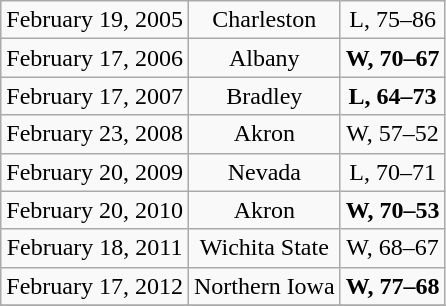<table class="wikitable" style="text-align:center">
<tr>
<td>February 19, 2005</td>
<td>Charleston</td>
<td>L, 75–86</td>
</tr>
<tr>
<td>February 17, 2006</td>
<td>Albany</td>
<td><strong>W, 70–67</strong></td>
</tr>
<tr>
<td>February 17, 2007</td>
<td>Bradley</td>
<td><strong>L, 64–73</strong></td>
</tr>
<tr>
<td>February 23, 2008</td>
<td>Akron</td>
<td>W, 57–52</td>
</tr>
<tr>
<td>February 20, 2009</td>
<td>Nevada</td>
<td>L, 70–71</td>
</tr>
<tr>
<td>February 20, 2010</td>
<td>Akron</td>
<td><strong>W, 70–53</strong></td>
</tr>
<tr>
<td>February 18, 2011</td>
<td>Wichita State</td>
<td>W, 68–67</td>
</tr>
<tr>
<td>February 17, 2012</td>
<td>Northern Iowa</td>
<td><strong>W, 77–68</strong></td>
</tr>
<tr>
</tr>
</table>
